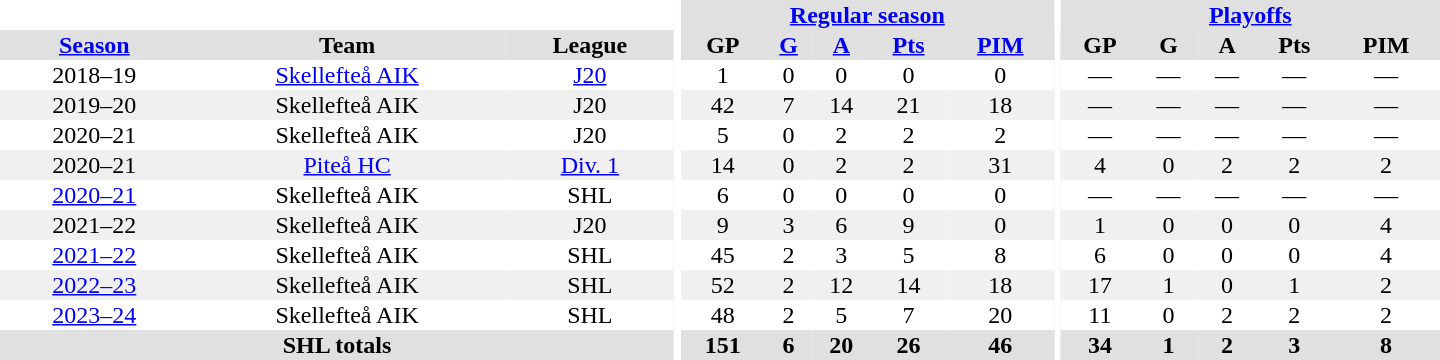<table border="0" cellpadding="1" cellspacing="0" style="text-align:center; width:60em;">
<tr bgcolor="#e0e0e0">
<th colspan="3" bgcolor="#ffffff"></th>
<th rowspan="102" bgcolor="#ffffff"></th>
<th colspan="5"><a href='#'>Regular season</a></th>
<th rowspan="102" bgcolor="#ffffff"></th>
<th colspan="5"><a href='#'>Playoffs</a></th>
</tr>
<tr bgcolor="#e0e0e0">
<th><a href='#'>Season</a></th>
<th>Team</th>
<th>League</th>
<th>GP</th>
<th><a href='#'>G</a></th>
<th><a href='#'>A</a></th>
<th><a href='#'>Pts</a></th>
<th><a href='#'>PIM</a></th>
<th>GP</th>
<th>G</th>
<th>A</th>
<th>Pts</th>
<th>PIM</th>
</tr>
<tr>
<td>2018–19</td>
<td><a href='#'>Skellefteå AIK</a></td>
<td><a href='#'>J20</a></td>
<td>1</td>
<td>0</td>
<td>0</td>
<td>0</td>
<td>0</td>
<td>—</td>
<td>—</td>
<td>—</td>
<td>—</td>
<td>—</td>
</tr>
<tr bgcolor="#f0f0f0">
<td>2019–20</td>
<td>Skellefteå AIK</td>
<td>J20</td>
<td>42</td>
<td>7</td>
<td>14</td>
<td>21</td>
<td>18</td>
<td>—</td>
<td>—</td>
<td>—</td>
<td>—</td>
<td>—</td>
</tr>
<tr>
<td>2020–21</td>
<td>Skellefteå AIK</td>
<td>J20</td>
<td>5</td>
<td>0</td>
<td>2</td>
<td>2</td>
<td>2</td>
<td>—</td>
<td>—</td>
<td>—</td>
<td>—</td>
<td>—</td>
</tr>
<tr bgcolor="#f0f0f0">
<td>2020–21</td>
<td><a href='#'>Piteå HC</a></td>
<td><a href='#'>Div. 1</a></td>
<td>14</td>
<td>0</td>
<td>2</td>
<td>2</td>
<td>31</td>
<td>4</td>
<td>0</td>
<td>2</td>
<td>2</td>
<td>2</td>
</tr>
<tr>
<td><a href='#'>2020–21</a></td>
<td>Skellefteå AIK</td>
<td>SHL</td>
<td>6</td>
<td>0</td>
<td>0</td>
<td>0</td>
<td>0</td>
<td>—</td>
<td>—</td>
<td>—</td>
<td>—</td>
<td>—</td>
</tr>
<tr bgcolor="#f0f0f0">
<td>2021–22</td>
<td>Skellefteå AIK</td>
<td>J20</td>
<td>9</td>
<td>3</td>
<td>6</td>
<td>9</td>
<td>0</td>
<td>1</td>
<td>0</td>
<td>0</td>
<td>0</td>
<td>4</td>
</tr>
<tr>
<td><a href='#'>2021–22</a></td>
<td>Skellefteå AIK</td>
<td>SHL</td>
<td>45</td>
<td>2</td>
<td>3</td>
<td>5</td>
<td>8</td>
<td>6</td>
<td>0</td>
<td>0</td>
<td>0</td>
<td>4</td>
</tr>
<tr bgcolor="#f0f0f0">
<td><a href='#'>2022–23</a></td>
<td>Skellefteå AIK</td>
<td>SHL</td>
<td>52</td>
<td>2</td>
<td>12</td>
<td>14</td>
<td>18</td>
<td>17</td>
<td>1</td>
<td>0</td>
<td>1</td>
<td>2</td>
</tr>
<tr>
<td><a href='#'>2023–24</a></td>
<td>Skellefteå AIK</td>
<td>SHL</td>
<td>48</td>
<td>2</td>
<td>5</td>
<td>7</td>
<td>20</td>
<td>11</td>
<td>0</td>
<td>2</td>
<td>2</td>
<td>2</td>
</tr>
<tr bgcolor="#e0e0e0">
<th colspan="3">SHL totals</th>
<th>151</th>
<th>6</th>
<th>20</th>
<th>26</th>
<th>46</th>
<th>34</th>
<th>1</th>
<th>2</th>
<th>3</th>
<th>8</th>
</tr>
</table>
